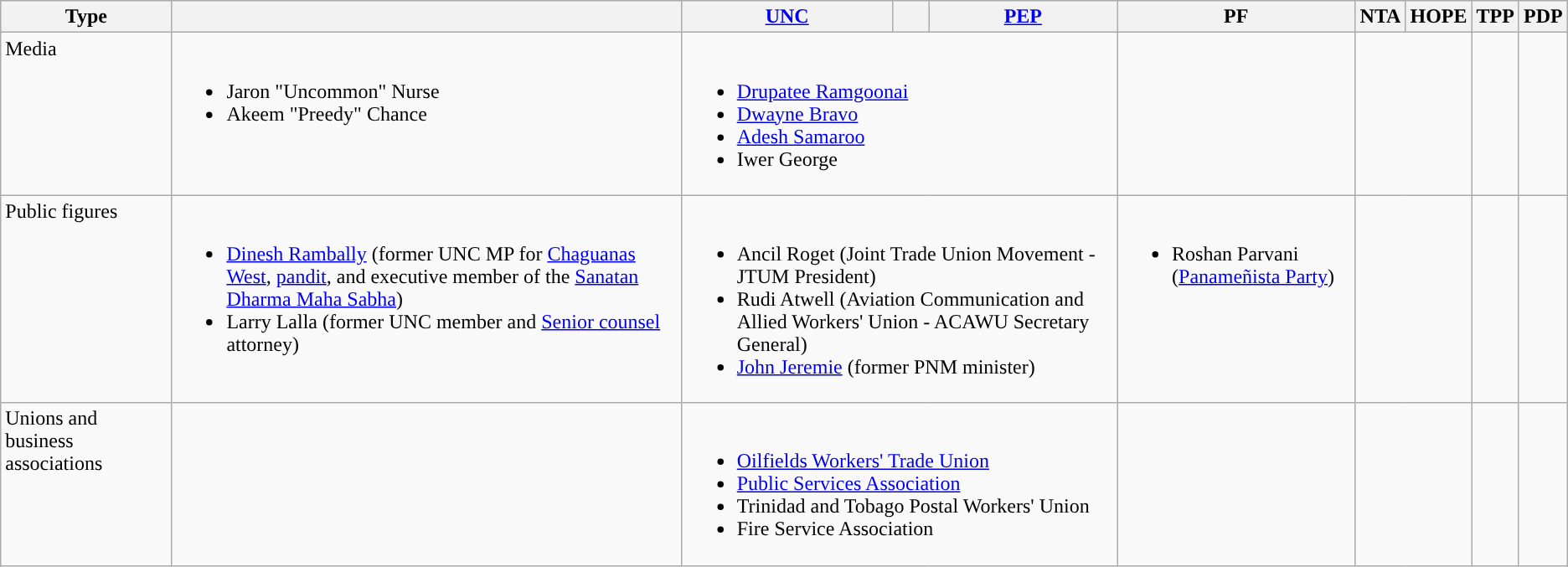<table class="wikitable">
<tr>
<th>Type</th>
<th style="background-color:"><a href='#'></a></th>
<th style="background-color:"><a href='#'>UNC</a></th>
<th style="background-color:"><a href='#'></a></th>
<th style="background-color:"><a href='#'>PEP</a></th>
<th style="background-color:">PF</th>
<th style="background-color:">NTA</th>
<th style="background-color:">HOPE</th>
<th style="background-color:">TPP</th>
<th style="background-color:">PDP</th>
</tr>
<tr>
<td valign="top">Media</td>
<td valign="top"><br><ul><li>Jaron "Uncommon" Nurse</li><li>Akeem "Preedy" Chance</li></ul></td>
<td colspan="3" valign="top"><br><ul><li><a href='#'>Drupatee Ramgoonai</a></li><li><a href='#'>Dwayne Bravo</a></li><li><a href='#'>Adesh Samaroo</a></li><li>Iwer George</li></ul></td>
<td></td>
<td colspan="2"></td>
<td></td>
<td></td>
</tr>
<tr>
<td valign="top">Public figures</td>
<td valign="top"><br><ul><li><a href='#'>Dinesh Rambally</a> (former UNC MP for <a href='#'>Chaguanas West</a>, <a href='#'>pandit</a>, and executive member of the <a href='#'>Sanatan Dharma Maha Sabha</a>)</li><li>Larry Lalla (former UNC member and <a href='#'>Senior counsel</a> attorney)</li></ul></td>
<td colspan="3" valign="top"><br><ul><li>Ancil Roget (Joint Trade Union Movement - JTUM President)</li><li>Rudi Atwell (Aviation Communication and Allied Workers' Union - ACAWU Secretary General)</li><li><a href='#'>John Jeremie</a> (former PNM minister)</li></ul></td>
<td valign="top"><br><ul><li>Roshan Parvani (<a href='#'>Panameñista Party</a>)</li></ul></td>
<td colspan="2"></td>
<td></td>
<td></td>
</tr>
<tr>
<td valign="top">Unions and business associations</td>
<td></td>
<td colspan="3" valign="top"><br><ul><li><a href='#'>Oilfields Workers' Trade Union</a></li><li><a href='#'>Public Services Association</a></li><li>Trinidad and Tobago Postal Workers' Union</li><li>Fire Service Association</li></ul></td>
<td></td>
<td colspan="2"></td>
<td></td>
<td></td>
</tr>
</table>
